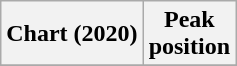<table class="wikitable plainrowheaders" style="text-align:center">
<tr>
<th scope="col">Chart (2020)</th>
<th scope="col">Peak<br>position</th>
</tr>
<tr>
</tr>
</table>
